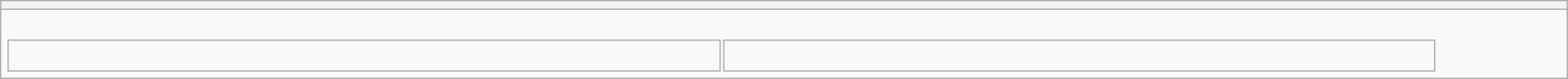<table style="width:100%" class="wikitable collapsible collapsed">
<tr>
<th></th>
</tr>
<tr>
<td><br>
<table width=92% |>
<tr>
<td><br></td>
<td></td>
</tr>
</table>




</td>
</tr>
</table>
